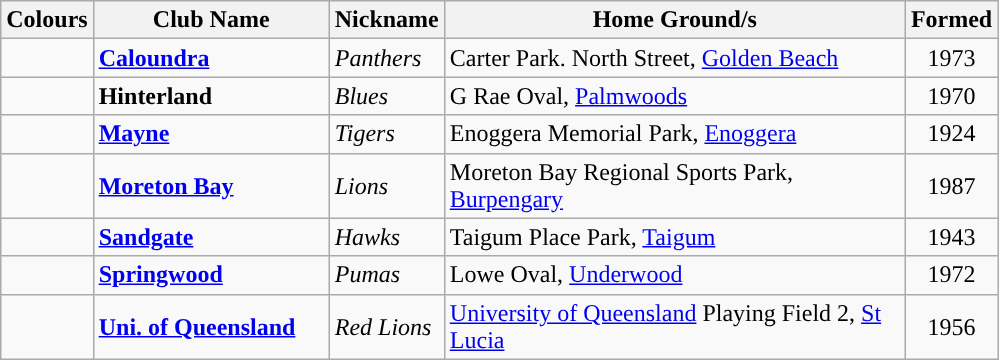<table class="wikitable sortable" style="font-size:90% float:left">
<tr>
<th width="050px">Colours</th>
<th width="150px">Club Name</th>
<th width="050px">Nickname</th>
<th width="300px">Home Ground/s</th>
<th width="050px">Formed</th>
</tr>
<tr>
<td style="text-align:center;"></td>
<td><strong><a href='#'>Caloundra</a></strong></td>
<td><em>Panthers</em></td>
<td>Carter Park. North Street, <a href='#'>Golden Beach</a></td>
<td style="text-align:center;">1973</td>
</tr>
<tr>
<td style="text-align:center;"></td>
<td><strong>Hinterland</strong></td>
<td><em>Blues</em></td>
<td>G Rae Oval, <a href='#'>Palmwoods</a></td>
<td style="text-align:center;">1970</td>
</tr>
<tr>
<td style="text-align:center;"></td>
<td><strong><a href='#'>Mayne</a></strong></td>
<td><em>Tigers</em></td>
<td>Enoggera Memorial Park, <a href='#'>Enoggera</a></td>
<td style="text-align:center;">1924</td>
</tr>
<tr>
<td style="text-align:center;"></td>
<td><strong><a href='#'>Moreton Bay</a></strong></td>
<td><em>Lions</em></td>
<td>Moreton Bay Regional Sports Park, <a href='#'>Burpengary</a></td>
<td style="text-align:center;">1987</td>
</tr>
<tr>
<td style="text-align:center;"></td>
<td><strong><a href='#'>Sandgate</a></strong></td>
<td><em>Hawks</em></td>
<td>Taigum Place Park, <a href='#'>Taigum</a></td>
<td style="text-align:center;">1943</td>
</tr>
<tr>
<td style="text-align:center;"></td>
<td><strong><a href='#'>Springwood</a></strong></td>
<td><em>Pumas</em></td>
<td>Lowe Oval, <a href='#'>Underwood</a></td>
<td style="text-align:center;">1972</td>
</tr>
<tr>
<td style="text-align:center;"></td>
<td><strong><a href='#'>Uni. of Queensland</a></strong></td>
<td><em>Red Lions</em></td>
<td><a href='#'>University of Queensland</a> Playing Field 2, <a href='#'>St Lucia</a></td>
<td style="text-align:center;">1956</td>
</tr>
</table>
